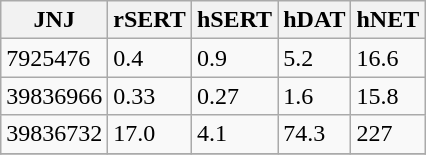<table class="wikitable">
<tr>
<th>JNJ</th>
<th>rSERT</th>
<th>hSERT</th>
<th>hDAT</th>
<th>hNET</th>
</tr>
<tr>
<td>7925476</td>
<td>0.4</td>
<td>0.9</td>
<td>5.2</td>
<td>16.6</td>
</tr>
<tr>
<td>39836966</td>
<td>0.33</td>
<td>0.27</td>
<td>1.6</td>
<td>15.8</td>
</tr>
<tr>
<td>39836732</td>
<td>17.0</td>
<td>4.1</td>
<td>74.3</td>
<td>227</td>
</tr>
<tr>
</tr>
</table>
